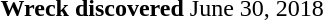<table>
<tr>
<td><strong>Wreck discovered</strong></td>
<td>June 30, 2018<br></td>
</tr>
</table>
